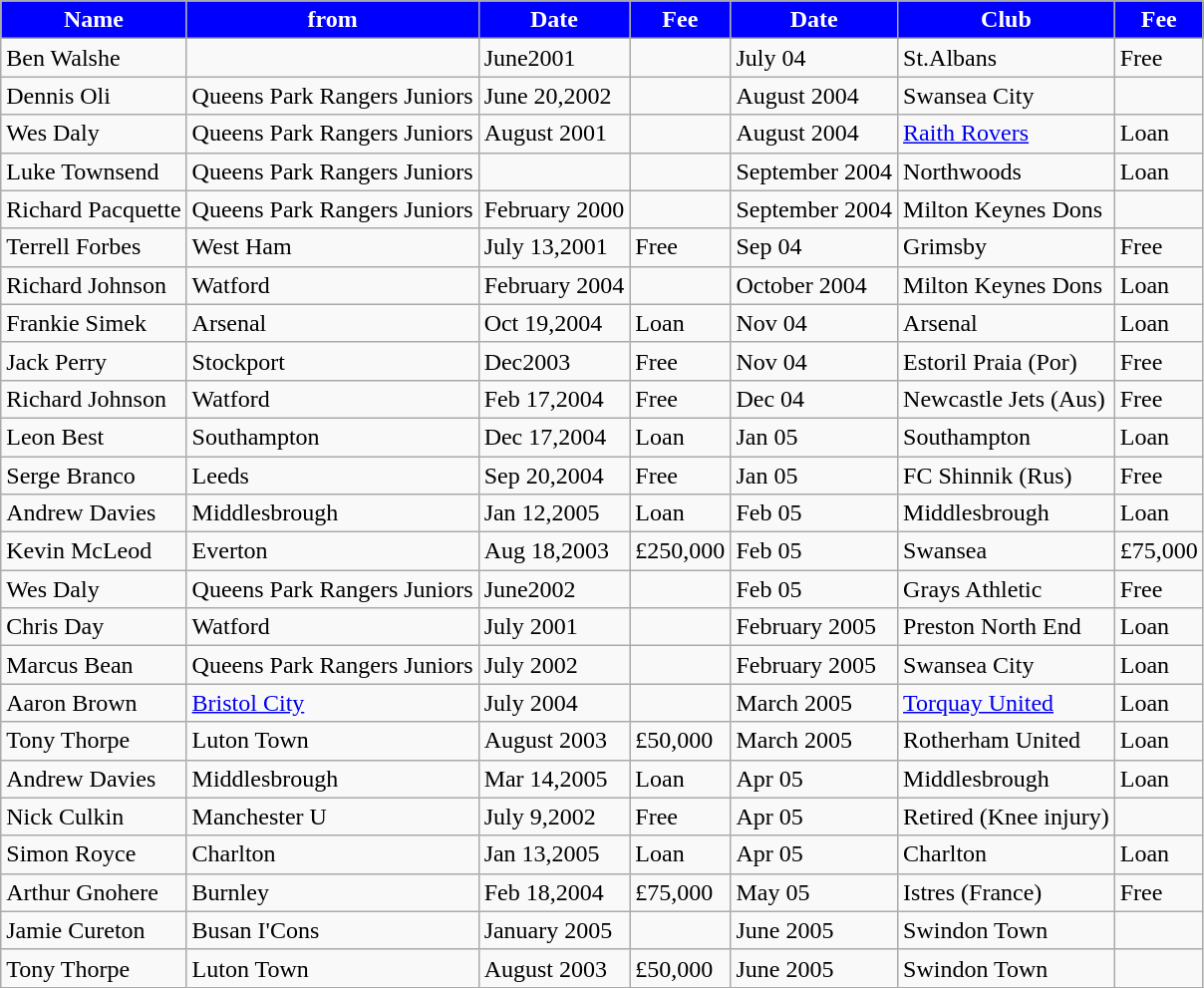<table class="wikitable">
<tr>
<th style="background:#0000FF; color:#FFFFFF; text-align:center;"><strong>Name</strong></th>
<th style="background:#0000FF; color:#FFFFFF; text-align:center;">from</th>
<th style="background:#0000FF; color:#FFFFFF; text-align:center;">Date</th>
<th style="background:#0000FF; color:#FFFFFF; text-align:center;">Fee</th>
<th style="background:#0000FF; color:#FFFFFF; text-align:center;"><strong>Date</strong></th>
<th style="background:#0000FF; color:#FFFFFF; text-align:center;">Club</th>
<th style="background:#0000FF; color:#FFFFFF; text-align:center;"><strong>Fee</strong></th>
</tr>
<tr>
<td>Ben Walshe</td>
<td></td>
<td>June2001</td>
<td></td>
<td>July 04</td>
<td>St.Albans</td>
<td>Free</td>
</tr>
<tr>
<td>Dennis Oli</td>
<td>Queens Park Rangers Juniors</td>
<td>June 20,2002</td>
<td></td>
<td>August 2004</td>
<td>Swansea City</td>
<td></td>
</tr>
<tr>
<td>Wes Daly</td>
<td>Queens Park Rangers Juniors</td>
<td>August 2001</td>
<td></td>
<td>August 2004</td>
<td><a href='#'>Raith Rovers</a></td>
<td>Loan</td>
</tr>
<tr>
<td>Luke Townsend</td>
<td>Queens Park Rangers Juniors</td>
<td></td>
<td></td>
<td>September 2004</td>
<td>Northwoods</td>
<td>Loan</td>
</tr>
<tr>
<td>Richard Pacquette</td>
<td>Queens Park Rangers Juniors</td>
<td>February 2000</td>
<td></td>
<td>September 2004</td>
<td>Milton Keynes Dons</td>
<td></td>
</tr>
<tr>
<td>Terrell Forbes</td>
<td>West Ham</td>
<td>July 13,2001</td>
<td>Free</td>
<td>Sep 04</td>
<td>Grimsby</td>
<td>Free</td>
</tr>
<tr>
<td>Richard Johnson</td>
<td>Watford</td>
<td>February 2004</td>
<td></td>
<td>October 2004</td>
<td>Milton Keynes Dons</td>
<td>Loan</td>
</tr>
<tr>
<td>Frankie Simek</td>
<td>Arsenal</td>
<td>Oct 19,2004</td>
<td>Loan</td>
<td>Nov 04</td>
<td>Arsenal</td>
<td>Loan</td>
</tr>
<tr>
<td>Jack Perry</td>
<td>Stockport</td>
<td>Dec2003</td>
<td>Free</td>
<td>Nov 04</td>
<td>Estoril Praia (Por)</td>
<td>Free</td>
</tr>
<tr>
<td>Richard Johnson</td>
<td>Watford</td>
<td>Feb 17,2004</td>
<td>Free</td>
<td>Dec 04</td>
<td>Newcastle Jets (Aus)</td>
<td>Free</td>
</tr>
<tr>
<td>Leon Best</td>
<td>Southampton</td>
<td>Dec 17,2004</td>
<td>Loan</td>
<td>Jan 05</td>
<td>Southampton</td>
<td>Loan</td>
</tr>
<tr>
<td>Serge Branco</td>
<td>Leeds</td>
<td>Sep 20,2004</td>
<td>Free</td>
<td>Jan 05</td>
<td>FC Shinnik (Rus)</td>
<td>Free</td>
</tr>
<tr>
<td>Andrew Davies</td>
<td>Middlesbrough</td>
<td>Jan 12,2005</td>
<td>Loan</td>
<td>Feb 05</td>
<td>Middlesbrough</td>
<td>Loan</td>
</tr>
<tr>
<td>Kevin McLeod</td>
<td>Everton</td>
<td>Aug 18,2003</td>
<td>£250,000</td>
<td>Feb 05</td>
<td>Swansea</td>
<td>£75,000</td>
</tr>
<tr>
<td>Wes Daly</td>
<td>Queens Park Rangers Juniors</td>
<td>June2002</td>
<td></td>
<td>Feb 05</td>
<td>Grays Athletic</td>
<td>Free</td>
</tr>
<tr>
<td>Chris Day</td>
<td>Watford</td>
<td>July 2001</td>
<td></td>
<td>February 2005</td>
<td>Preston North End</td>
<td>Loan</td>
</tr>
<tr>
<td>Marcus Bean</td>
<td>Queens Park Rangers Juniors</td>
<td>July 2002</td>
<td></td>
<td>February 2005</td>
<td>Swansea City</td>
<td>Loan</td>
</tr>
<tr>
<td>Aaron Brown</td>
<td><a href='#'>Bristol City</a></td>
<td>July 2004</td>
<td></td>
<td>March 2005</td>
<td><a href='#'>Torquay United</a></td>
<td>Loan</td>
</tr>
<tr>
<td>Tony Thorpe</td>
<td>Luton Town</td>
<td>August 2003</td>
<td>£50,000</td>
<td>March 2005</td>
<td>Rotherham United</td>
<td>Loan</td>
</tr>
<tr>
<td>Andrew Davies</td>
<td>Middlesbrough</td>
<td>Mar 14,2005</td>
<td>Loan</td>
<td>Apr 05</td>
<td>Middlesbrough</td>
<td>Loan</td>
</tr>
<tr>
<td>Nick Culkin</td>
<td>Manchester U</td>
<td>July 9,2002</td>
<td>Free</td>
<td>Apr 05</td>
<td>Retired (Knee injury)</td>
<td></td>
</tr>
<tr>
<td>Simon Royce</td>
<td>Charlton</td>
<td>Jan 13,2005</td>
<td>Loan</td>
<td>Apr 05</td>
<td>Charlton</td>
<td>Loan</td>
</tr>
<tr>
<td>Arthur Gnohere</td>
<td>Burnley</td>
<td>Feb 18,2004</td>
<td>£75,000</td>
<td>May 05</td>
<td>Istres (France)</td>
<td>Free</td>
</tr>
<tr>
<td>Jamie Cureton</td>
<td>Busan I'Cons</td>
<td>January 2005</td>
<td></td>
<td>June 2005</td>
<td>Swindon Town</td>
<td></td>
</tr>
<tr>
<td>Tony Thorpe</td>
<td>Luton Town</td>
<td>August 2003</td>
<td>£50,000</td>
<td>June 2005</td>
<td>Swindon Town</td>
<td></td>
</tr>
</table>
